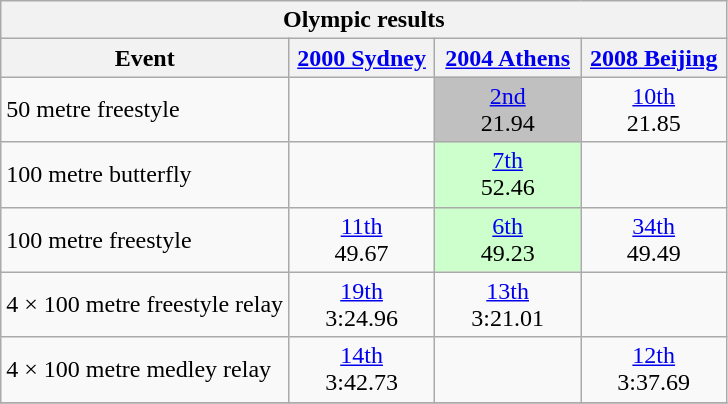<table class="wikitable" style="text-align: center">
<tr>
<th colspan=5>Olympic results</th>
</tr>
<tr>
<th>Event</th>
<th width="90"><a href='#'>2000 Sydney</a></th>
<th width="90"><a href='#'>2004 Athens</a></th>
<th width="90"><a href='#'>2008 Beijing</a></th>
</tr>
<tr>
<td align=left>50 metre freestyle</td>
<td></td>
<td style="background:silver;"><a href='#'>2nd</a><br>21.94</td>
<td><a href='#'>10th</a><br>21.85</td>
</tr>
<tr>
<td align=left>100 metre butterfly</td>
<td></td>
<td style="background: #ccffcc"><a href='#'>7th</a><br>52.46</td>
<td></td>
</tr>
<tr>
<td align=left>100 metre freestyle</td>
<td><a href='#'>11th</a><br>49.67</td>
<td style="background: #ccffcc"><a href='#'>6th</a><br>49.23</td>
<td><a href='#'>34th</a><br>49.49</td>
</tr>
<tr>
<td align=left>4 × 100 metre freestyle relay</td>
<td><a href='#'>19th</a><br>3:24.96</td>
<td><a href='#'>13th</a><br>3:21.01</td>
<td></td>
</tr>
<tr>
<td align=left>4 × 100 metre medley relay</td>
<td><a href='#'>14th</a><br>3:42.73</td>
<td></td>
<td><a href='#'>12th</a><br>3:37.69</td>
</tr>
<tr>
</tr>
</table>
